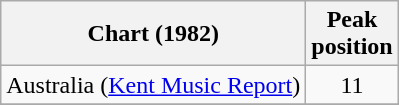<table class="wikitable sortable">
<tr>
<th>Chart (1982)</th>
<th>Peak<br>position</th>
</tr>
<tr>
<td>Australia (<a href='#'>Kent Music Report</a>)</td>
<td style="text-align:center;">11</td>
</tr>
<tr>
</tr>
<tr>
</tr>
<tr>
</tr>
<tr>
</tr>
<tr>
</tr>
<tr>
</tr>
<tr>
</tr>
<tr>
</tr>
<tr>
</tr>
<tr>
</tr>
<tr>
</tr>
</table>
